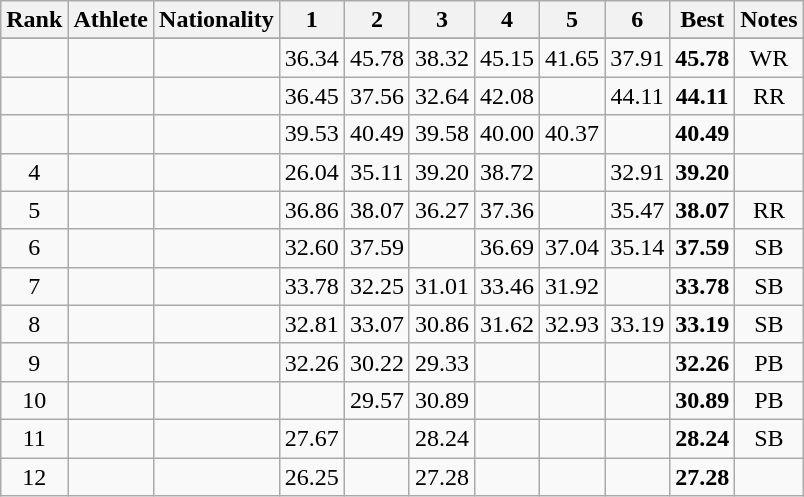<table class="wikitable sortable" style="text-align:center">
<tr>
<th>Rank</th>
<th>Athlete</th>
<th>Nationality</th>
<th>1</th>
<th>2</th>
<th>3</th>
<th>4</th>
<th>5</th>
<th>6</th>
<th>Best</th>
<th>Notes</th>
</tr>
<tr>
</tr>
<tr>
<td></td>
<td align=left></td>
<td align="left"></td>
<td>36.34</td>
<td>45.78</td>
<td>38.32</td>
<td>45.15</td>
<td>41.65</td>
<td>37.91</td>
<td><strong>45.78</strong></td>
<td>WR</td>
</tr>
<tr>
<td></td>
<td align=left></td>
<td align="left"></td>
<td>36.45</td>
<td>37.56</td>
<td>32.64</td>
<td>42.08</td>
<td></td>
<td>44.11</td>
<td><strong>44.11</strong></td>
<td>RR</td>
</tr>
<tr>
<td></td>
<td align=left></td>
<td align="left"></td>
<td>39.53</td>
<td>40.49</td>
<td>39.58</td>
<td>40.00</td>
<td>40.37</td>
<td></td>
<td><strong>40.49</strong></td>
<td></td>
</tr>
<tr>
<td>4</td>
<td align=left></td>
<td align="left"></td>
<td>26.04</td>
<td>35.11</td>
<td>39.20</td>
<td>38.72</td>
<td></td>
<td>32.91</td>
<td><strong>39.20</strong></td>
<td></td>
</tr>
<tr>
<td>5</td>
<td align=left></td>
<td align="left"></td>
<td>36.86</td>
<td>38.07</td>
<td>36.27</td>
<td>37.36</td>
<td></td>
<td>35.47</td>
<td><strong>38.07</strong></td>
<td>RR</td>
</tr>
<tr>
<td>6</td>
<td align=left></td>
<td align="left"></td>
<td>32.60</td>
<td>37.59</td>
<td></td>
<td>36.69</td>
<td>37.04</td>
<td>35.14</td>
<td><strong>37.59</strong></td>
<td>SB</td>
</tr>
<tr>
<td>7</td>
<td align=left></td>
<td align="left"></td>
<td>33.78</td>
<td>32.25</td>
<td>31.01</td>
<td>33.46</td>
<td>31.92</td>
<td></td>
<td><strong>33.78</strong></td>
<td>SB</td>
</tr>
<tr>
<td>8</td>
<td align=left></td>
<td align="left"></td>
<td>32.81</td>
<td>33.07</td>
<td>30.86</td>
<td>31.62</td>
<td>32.93</td>
<td>33.19</td>
<td><strong>33.19</strong></td>
<td>SB</td>
</tr>
<tr>
<td>9</td>
<td align=left></td>
<td align="left"></td>
<td>32.26</td>
<td>30.22</td>
<td>29.33</td>
<td></td>
<td></td>
<td></td>
<td><strong>32.26</strong></td>
<td>PB</td>
</tr>
<tr>
<td>10</td>
<td align=left></td>
<td align="left"></td>
<td></td>
<td>29.57</td>
<td>30.89</td>
<td></td>
<td></td>
<td></td>
<td><strong>30.89</strong></td>
<td>PB</td>
</tr>
<tr>
<td>11</td>
<td align=left></td>
<td align="left"></td>
<td>27.67</td>
<td></td>
<td>28.24</td>
<td></td>
<td></td>
<td></td>
<td><strong>28.24</strong></td>
<td>SB</td>
</tr>
<tr>
<td>12</td>
<td align=left></td>
<td align="left"></td>
<td>26.25</td>
<td></td>
<td>27.28</td>
<td></td>
<td></td>
<td></td>
<td><strong>27.28</strong></td>
<td></td>
</tr>
</table>
